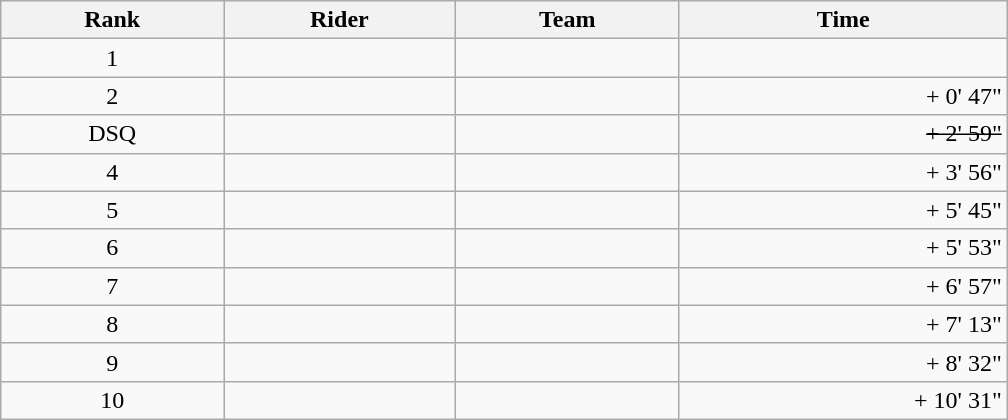<table class="wikitable" style="width:42em;margin-bottom:0;">
<tr>
<th scope="col">Rank</th>
<th scope="col">Rider</th>
<th scope="col">Team</th>
<th scope="col">Time</th>
</tr>
<tr>
<td style="text-align:center;">1</td>
<td> </td>
<td></td>
<td style="text-align:right;"></td>
</tr>
<tr>
<td style="text-align:center;">2</td>
<td></td>
<td></td>
<td style="text-align:right;">+  0' 47"</td>
</tr>
<tr>
<td style="text-align:center;">DSQ</td>
<td><s></s></td>
<td><s></s></td>
<td style="text-align:right;"><s>+ 2' 59"</s></td>
</tr>
<tr>
<td style="text-align:center;">4</td>
<td></td>
<td></td>
<td style="text-align:right;">+  3' 56"</td>
</tr>
<tr>
<td style="text-align:center;">5</td>
<td></td>
<td></td>
<td style="text-align:right;">+  5' 45"</td>
</tr>
<tr>
<td style="text-align:center;">6</td>
<td></td>
<td></td>
<td style="text-align:right;">+  5' 53"</td>
</tr>
<tr>
<td style="text-align:center;">7</td>
<td></td>
<td></td>
<td style="text-align:right;">+ 6' 57"</td>
</tr>
<tr>
<td style="text-align:center;">8</td>
<td></td>
<td></td>
<td style="text-align:right;">+ 7' 13"</td>
</tr>
<tr>
<td style="text-align:center;">9</td>
<td></td>
<td></td>
<td style="text-align:right;">+ 8' 32"</td>
</tr>
<tr>
<td style="text-align:center;">10</td>
<td></td>
<td></td>
<td style="text-align:right;">+ 10' 31"</td>
</tr>
</table>
